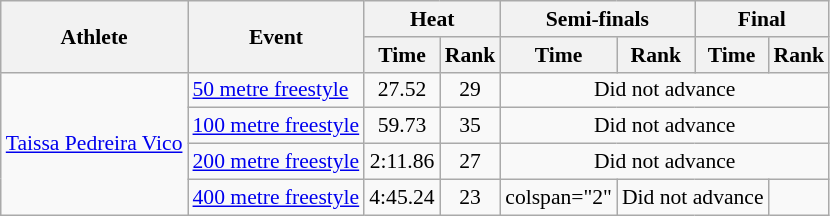<table class="wikitable" style="font-size:90%; text-align:center">
<tr>
<th rowspan="2">Athlete</th>
<th rowspan="2">Event</th>
<th colspan="2">Heat</th>
<th colspan="2">Semi-finals</th>
<th colspan="2">Final</th>
</tr>
<tr>
<th>Time</th>
<th>Rank</th>
<th>Time</th>
<th>Rank</th>
<th>Time</th>
<th>Rank</th>
</tr>
<tr>
<td align="left" rowspan=4><a href='#'>Taissa Pedreira Vico</a></td>
<td align="left"><a href='#'>50 metre freestyle</a></td>
<td>27.52</td>
<td>29</td>
<td colspan="4">Did not advance</td>
</tr>
<tr>
<td align="left"><a href='#'>100 metre freestyle</a></td>
<td>59.73</td>
<td>35</td>
<td colspan="4">Did not advance</td>
</tr>
<tr>
<td align="left"><a href='#'>200 metre freestyle</a></td>
<td>2:11.86</td>
<td>27</td>
<td colspan="4">Did not advance</td>
</tr>
<tr>
<td align="left"><a href='#'>400 metre freestyle</a></td>
<td>4:45.24</td>
<td>23</td>
<td>colspan="2" </td>
<td colspan="2">Did not advance</td>
</tr>
</table>
